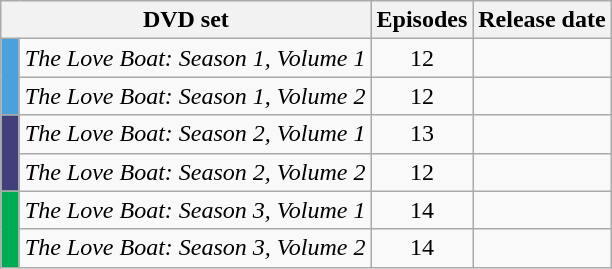<table class=wikitable style="text-align:center">
<tr>
<th colspan=2>DVD set</th>
<th>Episodes</th>
<th>Release date</th>
</tr>
<tr>
<td rowspan=2 style="width:5px; background:#4ba1dc"></td>
<td><em>The Love Boat: Season 1, Volume 1</em></td>
<td>12</td>
<td></td>
</tr>
<tr>
<td><em>The Love Boat: Season 1, Volume 2</em></td>
<td>12</td>
<td></td>
</tr>
<tr>
<td rowspan="2" style="background:#41407a;"></td>
<td><em>The Love Boat: Season 2, Volume 1</em></td>
<td>13</td>
<td></td>
</tr>
<tr>
<td><em>The Love Boat: Season 2, Volume 2</em></td>
<td>12</td>
<td></td>
</tr>
<tr>
<td rowspan="2" style="background:#00AC53;"></td>
<td><em>The Love Boat: Season 3, Volume 1</em></td>
<td>14</td>
<td></td>
</tr>
<tr>
<td><em>The Love Boat: Season 3, Volume 2</em></td>
<td>14</td>
<td></td>
</tr>
</table>
